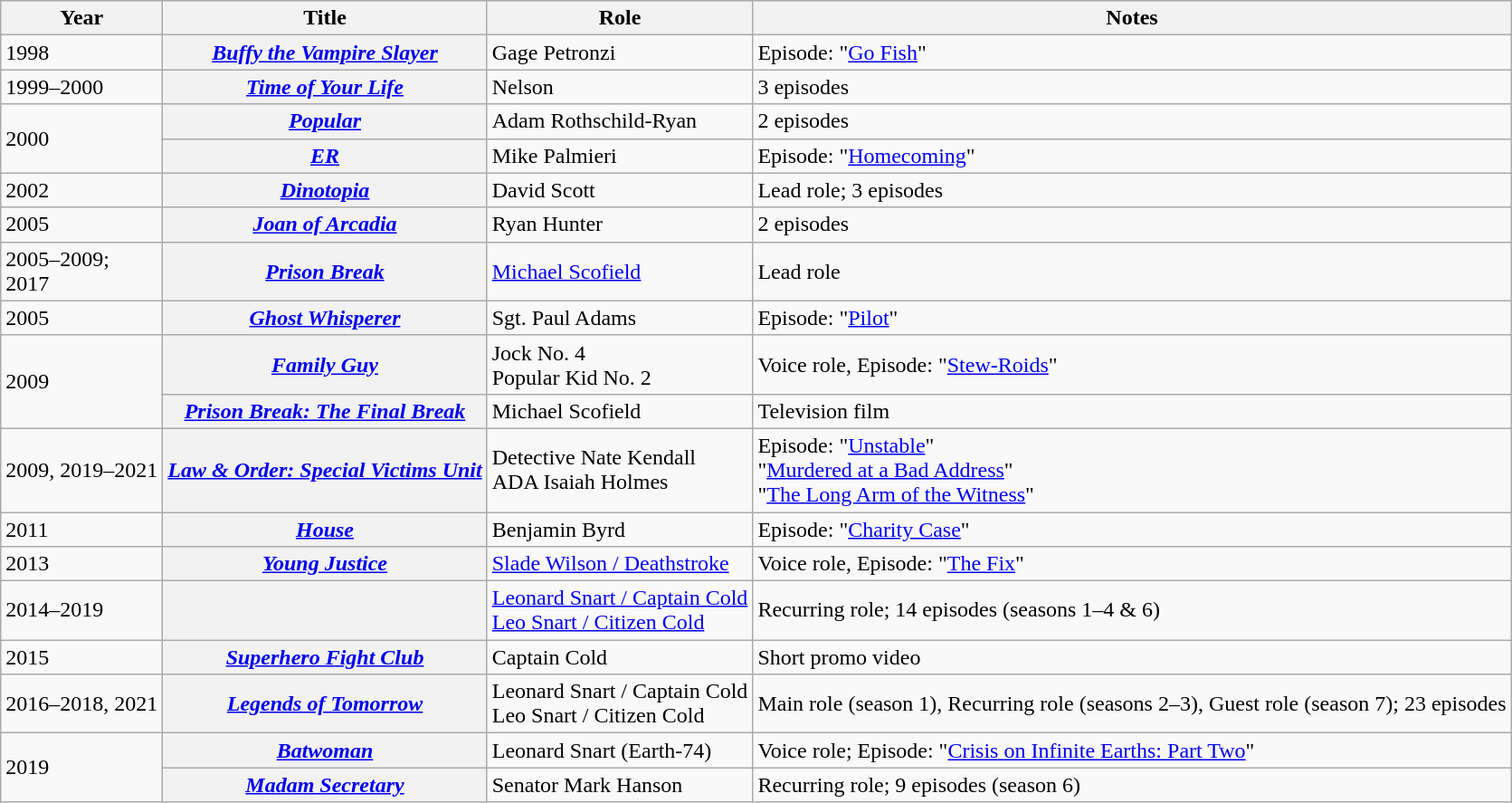<table class="wikitable plainrowheaders sortable">
<tr>
<th scope="col">Year</th>
<th scope="col">Title</th>
<th scope="col">Role</th>
<th scope="col" class="unsortable">Notes</th>
</tr>
<tr>
<td>1998</td>
<th scope="row"><em><a href='#'>Buffy the Vampire Slayer</a></em></th>
<td>Gage Petronzi</td>
<td>Episode: "<a href='#'>Go Fish</a>"</td>
</tr>
<tr>
<td>1999–2000</td>
<th scope="row"><em><a href='#'>Time of Your Life</a></em></th>
<td>Nelson</td>
<td>3 episodes</td>
</tr>
<tr>
<td rowspan=2>2000</td>
<th scope="row"><em><a href='#'>Popular</a></em></th>
<td>Adam Rothschild-Ryan</td>
<td>2 episodes</td>
</tr>
<tr>
<th scope="row"><em><a href='#'>ER</a></em></th>
<td>Mike Palmieri</td>
<td>Episode: "<a href='#'>Homecoming</a>"</td>
</tr>
<tr>
<td>2002</td>
<th scope="row"><em><a href='#'>Dinotopia</a></em></th>
<td>David Scott</td>
<td>Lead role; 3 episodes</td>
</tr>
<tr>
<td>2005</td>
<th scope="row"><em><a href='#'>Joan of Arcadia</a></em></th>
<td>Ryan Hunter</td>
<td>2 episodes</td>
</tr>
<tr>
<td>2005–2009; <br> 2017</td>
<th scope="row"><em><a href='#'>Prison Break</a></em></th>
<td><a href='#'>Michael Scofield</a></td>
<td>Lead role</td>
</tr>
<tr>
<td>2005</td>
<th scope="row"><em><a href='#'>Ghost Whisperer</a></em></th>
<td>Sgt. Paul Adams</td>
<td>Episode: "<a href='#'>Pilot</a>"</td>
</tr>
<tr>
<td rowspan=2>2009</td>
<th scope="row"><em><a href='#'>Family Guy</a></em></th>
<td>Jock No. 4 <br> Popular Kid No. 2</td>
<td>Voice role, Episode: "<a href='#'>Stew-Roids</a>"</td>
</tr>
<tr>
<th scope="row"><em><a href='#'>Prison Break: The Final Break</a></em></th>
<td>Michael Scofield</td>
<td>Television film</td>
</tr>
<tr>
<td>2009, 2019–2021</td>
<th scope="row"><em><a href='#'>Law & Order: Special Victims Unit</a></em></th>
<td>Detective Nate Kendall<br>ADA Isaiah Holmes</td>
<td>Episode: "<a href='#'>Unstable</a>"<br>"<a href='#'>Murdered at a Bad Address</a>"<br>"<a href='#'>The Long Arm of the Witness</a>"</td>
</tr>
<tr>
<td>2011</td>
<th scope="row"><em><a href='#'>House</a></em></th>
<td>Benjamin Byrd</td>
<td>Episode: "<a href='#'>Charity Case</a>"</td>
</tr>
<tr>
<td>2013</td>
<th scope="row"><em><a href='#'>Young Justice</a></em></th>
<td><a href='#'>Slade Wilson / Deathstroke</a></td>
<td>Voice role, Episode: "<a href='#'>The Fix</a>"</td>
</tr>
<tr>
<td>2014–2019</td>
<th scope="row"><em></em></th>
<td><a href='#'>Leonard Snart / Captain Cold</a><br><a href='#'>Leo Snart / Citizen Cold</a></td>
<td>Recurring role; 14 episodes (seasons 1–4 & 6)</td>
</tr>
<tr>
<td>2015</td>
<th scope="row"><em><a href='#'>Superhero Fight Club</a></em></th>
<td>Captain Cold</td>
<td>Short promo video</td>
</tr>
<tr>
<td>2016–2018, 2021</td>
<th scope="row"><em><a href='#'>Legends of Tomorrow</a></em></th>
<td>Leonard Snart / Captain Cold<br>Leo Snart / Citizen Cold</td>
<td>Main role (season 1), Recurring role (seasons 2–3), Guest role (season 7); 23 episodes</td>
</tr>
<tr>
<td rowspan="2">2019</td>
<th scope="row"><em><a href='#'>Batwoman</a></em></th>
<td>Leonard Snart (Earth-74)</td>
<td>Voice role; Episode: "<a href='#'>Crisis on Infinite Earths: Part Two</a>"</td>
</tr>
<tr>
<th scope="row"><em><a href='#'>Madam Secretary</a></em></th>
<td>Senator Mark Hanson</td>
<td>Recurring role; 9 episodes (season 6)</td>
</tr>
</table>
